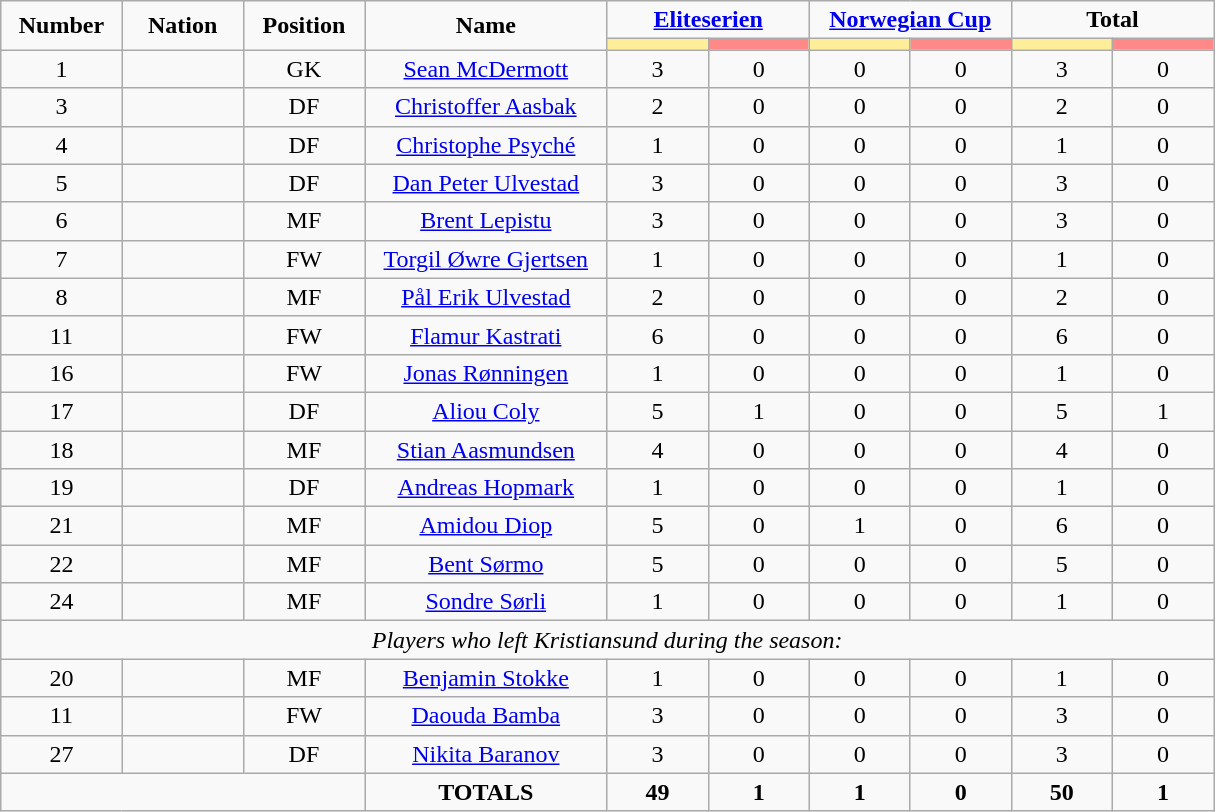<table class="wikitable" style="font-size: 100%; text-align: center;">
<tr>
<td rowspan="2" width="10%" align="center"><strong>Number</strong></td>
<td rowspan="2" width="10%" align="center"><strong>Nation</strong></td>
<td rowspan="2" width="10%" align="center"><strong>Position</strong></td>
<td rowspan="2" width="20%" align="center"><strong>Name</strong></td>
<td colspan="2" align="center"><strong><a href='#'>Eliteserien</a></strong></td>
<td colspan="2" align="center"><strong><a href='#'>Norwegian Cup</a></strong></td>
<td colspan="2" align="center"><strong>Total</strong></td>
</tr>
<tr>
<th width=60 style="background: #FFEE99"></th>
<th width=60 style="background: #FF8888"></th>
<th width=60 style="background: #FFEE99"></th>
<th width=60 style="background: #FF8888"></th>
<th width=60 style="background: #FFEE99"></th>
<th width=60 style="background: #FF8888"></th>
</tr>
<tr>
<td>1</td>
<td></td>
<td>GK</td>
<td><a href='#'>Sean McDermott</a></td>
<td>3</td>
<td>0</td>
<td>0</td>
<td>0</td>
<td>3</td>
<td>0</td>
</tr>
<tr>
<td>3</td>
<td></td>
<td>DF</td>
<td><a href='#'>Christoffer Aasbak</a></td>
<td>2</td>
<td>0</td>
<td>0</td>
<td>0</td>
<td>2</td>
<td>0</td>
</tr>
<tr>
<td>4</td>
<td></td>
<td>DF</td>
<td><a href='#'>Christophe Psyché</a></td>
<td>1</td>
<td>0</td>
<td>0</td>
<td>0</td>
<td>1</td>
<td>0</td>
</tr>
<tr>
<td>5</td>
<td></td>
<td>DF</td>
<td><a href='#'>Dan Peter Ulvestad</a></td>
<td>3</td>
<td>0</td>
<td>0</td>
<td>0</td>
<td>3</td>
<td>0</td>
</tr>
<tr>
<td>6</td>
<td></td>
<td>MF</td>
<td><a href='#'>Brent Lepistu</a></td>
<td>3</td>
<td>0</td>
<td>0</td>
<td>0</td>
<td>3</td>
<td>0</td>
</tr>
<tr>
<td>7</td>
<td></td>
<td>FW</td>
<td><a href='#'>Torgil Øwre Gjertsen</a></td>
<td>1</td>
<td>0</td>
<td>0</td>
<td>0</td>
<td>1</td>
<td>0</td>
</tr>
<tr>
<td>8</td>
<td></td>
<td>MF</td>
<td><a href='#'>Pål Erik Ulvestad</a></td>
<td>2</td>
<td>0</td>
<td>0</td>
<td>0</td>
<td>2</td>
<td>0</td>
</tr>
<tr>
<td>11</td>
<td></td>
<td>FW</td>
<td><a href='#'>Flamur Kastrati</a></td>
<td>6</td>
<td>0</td>
<td>0</td>
<td>0</td>
<td>6</td>
<td>0</td>
</tr>
<tr>
<td>16</td>
<td></td>
<td>FW</td>
<td><a href='#'>Jonas Rønningen</a></td>
<td>1</td>
<td>0</td>
<td>0</td>
<td>0</td>
<td>1</td>
<td>0</td>
</tr>
<tr>
<td>17</td>
<td></td>
<td>DF</td>
<td><a href='#'>Aliou Coly</a></td>
<td>5</td>
<td>1</td>
<td>0</td>
<td>0</td>
<td>5</td>
<td>1</td>
</tr>
<tr>
<td>18</td>
<td></td>
<td>MF</td>
<td><a href='#'>Stian Aasmundsen</a></td>
<td>4</td>
<td>0</td>
<td>0</td>
<td>0</td>
<td>4</td>
<td>0</td>
</tr>
<tr>
<td>19</td>
<td></td>
<td>DF</td>
<td><a href='#'>Andreas Hopmark</a></td>
<td>1</td>
<td>0</td>
<td>0</td>
<td>0</td>
<td>1</td>
<td>0</td>
</tr>
<tr>
<td>21</td>
<td></td>
<td>MF</td>
<td><a href='#'>Amidou Diop</a></td>
<td>5</td>
<td>0</td>
<td>1</td>
<td>0</td>
<td>6</td>
<td>0</td>
</tr>
<tr>
<td>22</td>
<td></td>
<td>MF</td>
<td><a href='#'>Bent Sørmo</a></td>
<td>5</td>
<td>0</td>
<td>0</td>
<td>0</td>
<td>5</td>
<td>0</td>
</tr>
<tr>
<td>24</td>
<td></td>
<td>MF</td>
<td><a href='#'>Sondre Sørli</a></td>
<td>1</td>
<td>0</td>
<td>0</td>
<td>0</td>
<td>1</td>
<td>0</td>
</tr>
<tr>
<td colspan="14"><em>Players who left Kristiansund during the season:</em></td>
</tr>
<tr>
<td>20</td>
<td></td>
<td>MF</td>
<td><a href='#'>Benjamin Stokke</a></td>
<td>1</td>
<td>0</td>
<td>0</td>
<td>0</td>
<td>1</td>
<td>0</td>
</tr>
<tr>
<td>11</td>
<td></td>
<td>FW</td>
<td><a href='#'>Daouda Bamba</a></td>
<td>3</td>
<td>0</td>
<td>0</td>
<td>0</td>
<td>3</td>
<td>0</td>
</tr>
<tr>
<td>27</td>
<td></td>
<td>DF</td>
<td><a href='#'>Nikita Baranov</a></td>
<td>3</td>
<td>0</td>
<td>0</td>
<td>0</td>
<td>3</td>
<td>0</td>
</tr>
<tr>
<td colspan="3"></td>
<td><strong>TOTALS</strong></td>
<td><strong>49</strong></td>
<td><strong>1</strong></td>
<td><strong>1</strong></td>
<td><strong>0</strong></td>
<td><strong>50</strong></td>
<td><strong>1</strong></td>
</tr>
</table>
